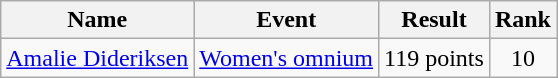<table class="wikitable sortable">
<tr>
<th>Name</th>
<th>Event</th>
<th>Result</th>
<th>Rank</th>
</tr>
<tr>
<td><a href='#'>Amalie Dideriksen</a></td>
<td><a href='#'>Women's omnium</a></td>
<td>119 points</td>
<td align=center>10</td>
</tr>
</table>
